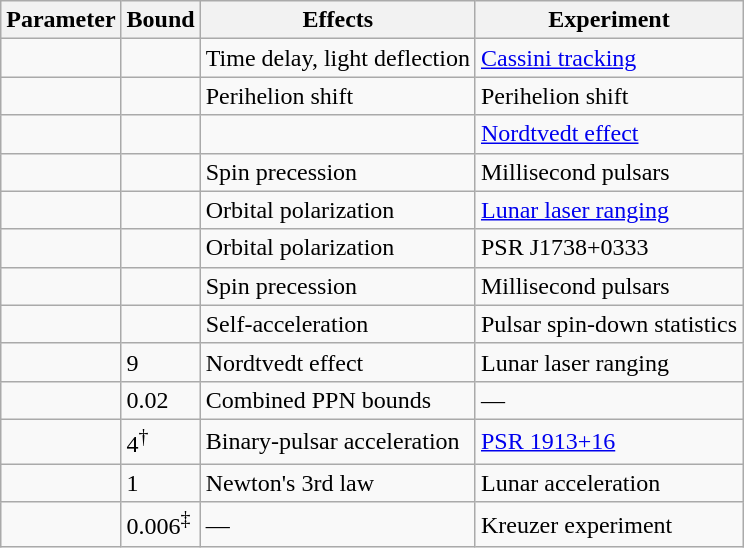<table class="wikitable">
<tr>
<th>Parameter</th>
<th>Bound</th>
<th>Effects</th>
<th>Experiment</th>
</tr>
<tr>
<td></td>
<td></td>
<td>Time delay, light deflection</td>
<td><a href='#'>Cassini tracking</a></td>
</tr>
<tr>
<td></td>
<td></td>
<td>Perihelion shift</td>
<td>Perihelion shift</td>
</tr>
<tr>
<td></td>
<td></td>
<td></td>
<td><a href='#'>Nordtvedt effect</a></td>
</tr>
<tr>
<td></td>
<td></td>
<td>Spin precession</td>
<td>Millisecond pulsars</td>
</tr>
<tr>
<td></td>
<td></td>
<td>Orbital polarization</td>
<td><a href='#'>Lunar laser ranging</a></td>
</tr>
<tr>
<td></td>
<td></td>
<td>Orbital polarization</td>
<td>PSR J1738+0333</td>
</tr>
<tr>
<td></td>
<td></td>
<td>Spin precession</td>
<td>Millisecond pulsars</td>
</tr>
<tr>
<td></td>
<td></td>
<td>Self-acceleration</td>
<td>Pulsar spin-down statistics</td>
</tr>
<tr>
<td></td>
<td>9</td>
<td>Nordtvedt effect</td>
<td>Lunar laser ranging</td>
</tr>
<tr>
<td></td>
<td>0.02</td>
<td>Combined PPN bounds</td>
<td>—</td>
</tr>
<tr>
<td></td>
<td>4<sup>†</sup></td>
<td>Binary-pulsar acceleration</td>
<td><a href='#'>PSR 1913+16</a></td>
</tr>
<tr>
<td></td>
<td>1</td>
<td>Newton's 3rd law</td>
<td>Lunar acceleration</td>
</tr>
<tr>
<td></td>
<td>0.006<sup>‡</sup></td>
<td>—</td>
<td>Kreuzer experiment</td>
</tr>
</table>
